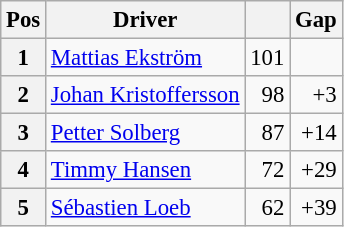<table class="wikitable" style="font-size: 95%;">
<tr>
<th>Pos</th>
<th>Driver</th>
<th></th>
<th>Gap</th>
</tr>
<tr>
<th>1</th>
<td> <a href='#'>Mattias Ekström</a></td>
<td align="right">101</td>
<td align="right"></td>
</tr>
<tr>
<th>2</th>
<td> <a href='#'>Johan Kristoffersson</a></td>
<td align="right">98</td>
<td align="right">+3</td>
</tr>
<tr>
<th>3</th>
<td> <a href='#'>Petter Solberg</a></td>
<td align="right">87</td>
<td align="right">+14</td>
</tr>
<tr>
<th>4</th>
<td> <a href='#'>Timmy Hansen</a></td>
<td align="right">72</td>
<td align="right">+29</td>
</tr>
<tr>
<th>5</th>
<td> <a href='#'>Sébastien Loeb</a></td>
<td align="right">62</td>
<td align="right">+39</td>
</tr>
</table>
